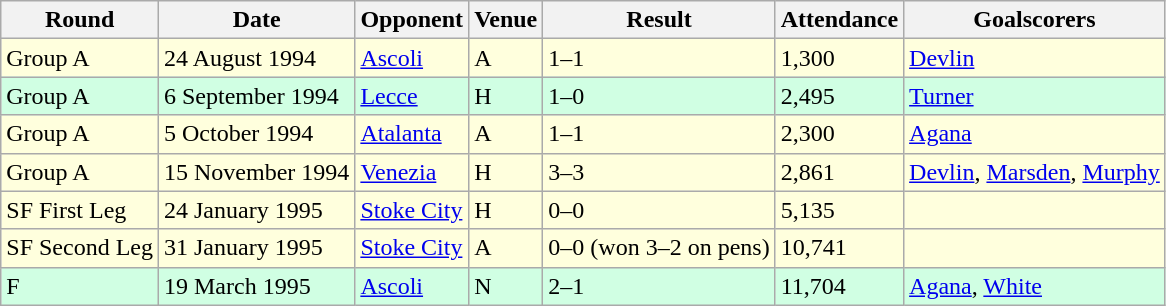<table class="wikitable">
<tr>
<th>Round</th>
<th>Date</th>
<th>Opponent</th>
<th>Venue</th>
<th>Result</th>
<th>Attendance</th>
<th>Goalscorers</th>
</tr>
<tr style="background-color: #ffffdd;">
<td>Group A</td>
<td>24 August 1994</td>
<td><a href='#'>Ascoli</a></td>
<td>A</td>
<td>1–1</td>
<td>1,300</td>
<td><a href='#'>Devlin</a></td>
</tr>
<tr style="background-color: #d0ffe3;">
<td>Group A</td>
<td>6 September 1994</td>
<td><a href='#'>Lecce</a></td>
<td>H</td>
<td>1–0</td>
<td>2,495</td>
<td><a href='#'>Turner</a></td>
</tr>
<tr style="background-color: #ffffdd;">
<td>Group A</td>
<td>5 October 1994</td>
<td><a href='#'>Atalanta</a></td>
<td>A</td>
<td>1–1</td>
<td>2,300</td>
<td><a href='#'>Agana</a></td>
</tr>
<tr style="background-color: #ffffdd;">
<td>Group A</td>
<td>15 November 1994</td>
<td><a href='#'>Venezia</a></td>
<td>H</td>
<td>3–3</td>
<td>2,861</td>
<td><a href='#'>Devlin</a>, <a href='#'>Marsden</a>, <a href='#'>Murphy</a></td>
</tr>
<tr style="background-color: #ffffdd;">
<td>SF First Leg</td>
<td>24 January 1995</td>
<td><a href='#'>Stoke City</a></td>
<td>H</td>
<td>0–0</td>
<td>5,135</td>
<td></td>
</tr>
<tr style="background-color: #ffffdd;">
<td>SF Second Leg</td>
<td>31 January 1995</td>
<td><a href='#'>Stoke City</a></td>
<td>A</td>
<td>0–0 (won 3–2 on pens)</td>
<td>10,741</td>
<td></td>
</tr>
<tr style="background-color: #d0ffe3;">
<td>F</td>
<td>19 March 1995</td>
<td><a href='#'>Ascoli</a></td>
<td>N</td>
<td>2–1</td>
<td>11,704</td>
<td><a href='#'>Agana</a>, <a href='#'>White</a></td>
</tr>
</table>
